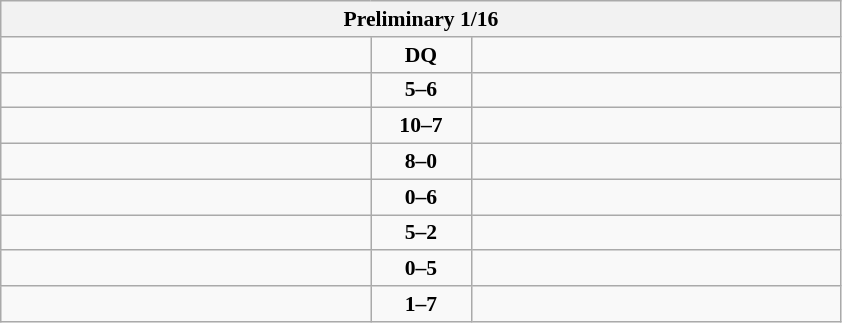<table class="wikitable" style="text-align: center; font-size:90% ">
<tr>
<th colspan=3>Preliminary 1/16</th>
</tr>
<tr>
<td align=left width="240"><strong></strong></td>
<td align=center width="60"><strong>DQ</strong></td>
<td align=left width="240"></td>
</tr>
<tr>
<td align=left></td>
<td align=center><strong>5–6</strong></td>
<td align=left><strong></strong></td>
</tr>
<tr>
<td align=left><strong></strong></td>
<td align=center><strong>10–7</strong></td>
<td align=left></td>
</tr>
<tr>
<td align=left><strong></strong></td>
<td align=center><strong>8–0</strong></td>
<td align=left></td>
</tr>
<tr>
<td align=left></td>
<td align=center><strong>0–6</strong></td>
<td align=left><strong></strong></td>
</tr>
<tr>
<td align=left><strong></strong></td>
<td align=center><strong>5–2</strong></td>
<td align=left></td>
</tr>
<tr>
<td align=left></td>
<td align=center><strong>0–5</strong></td>
<td align=left><strong></strong></td>
</tr>
<tr>
<td align=left></td>
<td align=center><strong>1–7</strong></td>
<td align=left><strong></strong></td>
</tr>
</table>
